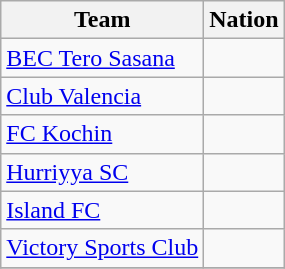<table class="wikitable sortable" style="text-align: left;">
<tr>
<th>Team</th>
<th>Nation</th>
</tr>
<tr>
<td><a href='#'>BEC Tero Sasana</a></td>
<td></td>
</tr>
<tr>
<td><a href='#'>Club Valencia</a></td>
<td></td>
</tr>
<tr>
<td><a href='#'>FC Kochin</a></td>
<td></td>
</tr>
<tr>
<td><a href='#'>Hurriyya SC</a></td>
<td></td>
</tr>
<tr>
<td><a href='#'>Island FC</a></td>
<td></td>
</tr>
<tr>
<td><a href='#'>Victory Sports Club</a></td>
<td></td>
</tr>
<tr>
</tr>
</table>
